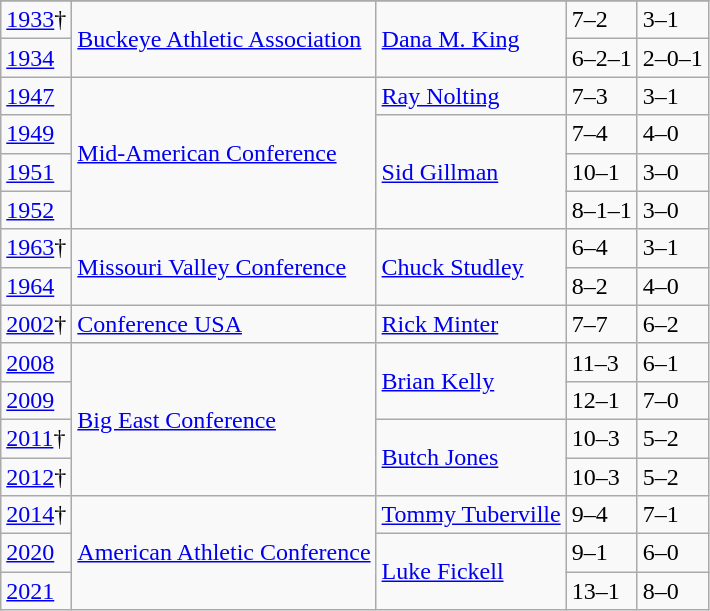<table class="wikitable">
<tr>
</tr>
<tr>
<td><a href='#'>1933</a>†</td>
<td rowspan="2"><a href='#'>Buckeye Athletic Association</a></td>
<td rowspan="2"><a href='#'>Dana M. King</a></td>
<td>7–2</td>
<td>3–1</td>
</tr>
<tr>
<td><a href='#'>1934</a></td>
<td>6–2–1</td>
<td>2–0–1</td>
</tr>
<tr>
<td><a href='#'>1947</a></td>
<td rowspan="4"><a href='#'>Mid-American Conference</a></td>
<td><a href='#'>Ray Nolting</a></td>
<td>7–3</td>
<td>3–1</td>
</tr>
<tr>
<td><a href='#'>1949</a></td>
<td rowspan="3"><a href='#'>Sid Gillman</a></td>
<td>7–4</td>
<td>4–0</td>
</tr>
<tr>
<td><a href='#'>1951</a></td>
<td>10–1</td>
<td>3–0</td>
</tr>
<tr>
<td><a href='#'>1952</a></td>
<td>8–1–1</td>
<td>3–0</td>
</tr>
<tr>
<td><a href='#'>1963</a>†</td>
<td rowspan="2"><a href='#'>Missouri Valley Conference</a></td>
<td rowspan="2"><a href='#'>Chuck Studley</a></td>
<td>6–4</td>
<td>3–1</td>
</tr>
<tr>
<td><a href='#'>1964</a></td>
<td>8–2</td>
<td>4–0</td>
</tr>
<tr>
<td><a href='#'>2002</a>†</td>
<td><a href='#'>Conference USA</a></td>
<td><a href='#'>Rick Minter</a></td>
<td>7–7</td>
<td>6–2</td>
</tr>
<tr>
<td><a href='#'>2008</a></td>
<td rowspan="4"><a href='#'>Big East Conference</a></td>
<td rowspan="2"><a href='#'>Brian Kelly</a></td>
<td>11–3</td>
<td>6–1</td>
</tr>
<tr>
<td><a href='#'>2009</a></td>
<td>12–1</td>
<td>7–0</td>
</tr>
<tr>
<td><a href='#'>2011</a>†</td>
<td rowspan="2"><a href='#'>Butch Jones</a></td>
<td>10–3</td>
<td>5–2</td>
</tr>
<tr>
<td><a href='#'>2012</a>†</td>
<td>10–3</td>
<td>5–2</td>
</tr>
<tr>
<td><a href='#'>2014</a>†</td>
<td rowspan="3"><a href='#'>American Athletic Conference</a></td>
<td><a href='#'>Tommy Tuberville</a></td>
<td>9–4</td>
<td>7–1</td>
</tr>
<tr>
<td><a href='#'>2020</a></td>
<td rowspan="2"><a href='#'>Luke Fickell</a></td>
<td>9–1</td>
<td>6–0</td>
</tr>
<tr>
<td><a href='#'>2021</a></td>
<td>13–1</td>
<td>8–0</td>
</tr>
</table>
